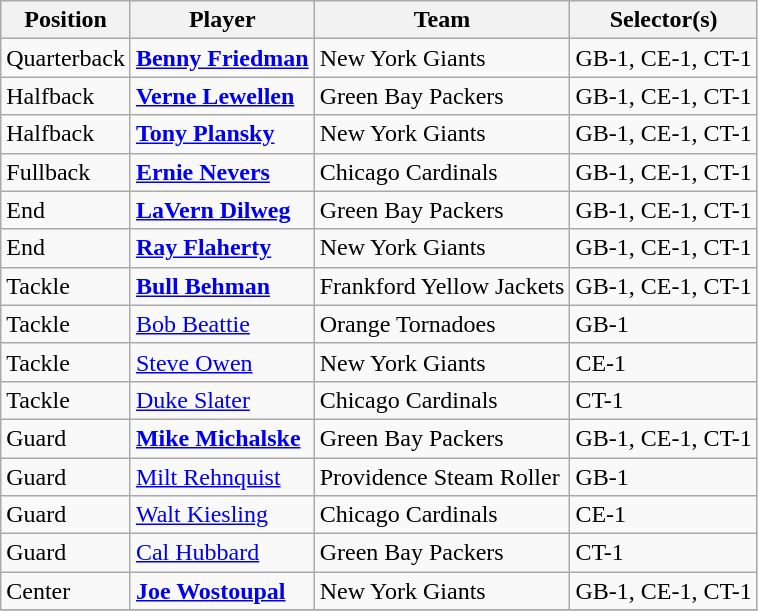<table class="wikitable" style="text-align:left;">
<tr>
<th>Position</th>
<th>Player</th>
<th>Team</th>
<th>Selector(s)</th>
</tr>
<tr>
<td>Quarterback</td>
<td><strong><a href='#'>Benny Friedman</a></strong></td>
<td>New York Giants</td>
<td>GB-1, CE-1, CT-1</td>
</tr>
<tr>
<td>Halfback</td>
<td><strong><a href='#'>Verne Lewellen</a></strong></td>
<td>Green Bay Packers</td>
<td>GB-1, CE-1, CT-1</td>
</tr>
<tr>
<td>Halfback</td>
<td><strong><a href='#'>Tony Plansky</a></strong></td>
<td>New York Giants</td>
<td>GB-1, CE-1, CT-1</td>
</tr>
<tr>
<td>Fullback</td>
<td><strong><a href='#'>Ernie Nevers</a></strong></td>
<td>Chicago Cardinals</td>
<td>GB-1, CE-1, CT-1</td>
</tr>
<tr>
<td>End</td>
<td><strong><a href='#'>LaVern Dilweg</a></strong></td>
<td>Green Bay Packers</td>
<td>GB-1, CE-1, CT-1</td>
</tr>
<tr>
<td>End</td>
<td><strong><a href='#'>Ray Flaherty</a></strong></td>
<td>New York Giants</td>
<td>GB-1, CE-1, CT-1</td>
</tr>
<tr>
<td>Tackle</td>
<td><strong><a href='#'>Bull Behman</a></strong></td>
<td>Frankford Yellow Jackets</td>
<td>GB-1, CE-1, CT-1</td>
</tr>
<tr>
<td>Tackle</td>
<td><a href='#'>Bob Beattie</a></td>
<td>Orange Tornadoes</td>
<td>GB-1</td>
</tr>
<tr>
<td>Tackle</td>
<td><a href='#'>Steve Owen</a></td>
<td>New York Giants</td>
<td>CE-1</td>
</tr>
<tr>
<td>Tackle</td>
<td><a href='#'>Duke Slater</a></td>
<td>Chicago Cardinals</td>
<td>CT-1</td>
</tr>
<tr>
<td>Guard</td>
<td><strong><a href='#'>Mike Michalske</a></strong></td>
<td>Green Bay Packers</td>
<td>GB-1, CE-1, CT-1</td>
</tr>
<tr>
<td>Guard</td>
<td><a href='#'>Milt Rehnquist</a></td>
<td>Providence Steam Roller</td>
<td>GB-1</td>
</tr>
<tr>
<td>Guard</td>
<td><a href='#'>Walt Kiesling</a></td>
<td>Chicago Cardinals</td>
<td>CE-1</td>
</tr>
<tr>
<td>Guard</td>
<td><a href='#'>Cal Hubbard</a></td>
<td>Green Bay Packers</td>
<td>CT-1</td>
</tr>
<tr>
<td>Center</td>
<td><strong><a href='#'>Joe Wostoupal</a></strong></td>
<td>New York Giants</td>
<td>GB-1, CE-1, CT-1</td>
</tr>
<tr>
</tr>
</table>
